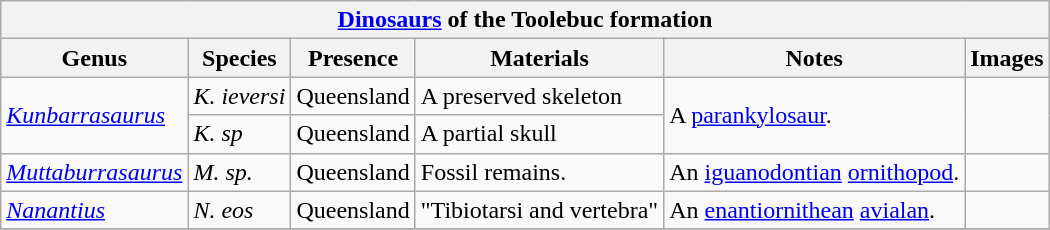<table class="wikitable" align="center">
<tr>
<th colspan="6" align="center"><strong><a href='#'>Dinosaurs</a></strong> of the Toolebuc formation</th>
</tr>
<tr>
<th>Genus</th>
<th>Species</th>
<th>Presence</th>
<th>Materials</th>
<th>Notes</th>
<th>Images</th>
</tr>
<tr>
<td rowspan = 2><em><a href='#'>Kunbarrasaurus</a></em></td>
<td><em>K. ieversi</em></td>
<td>Queensland</td>
<td>A preserved skeleton</td>
<td rowspan = 2>A <a href='#'>parankylosaur</a>.  </td>
<td rowspan = 2></td>
</tr>
<tr>
<td><em>K. sp</em></td>
<td>Queensland</td>
<td>A partial skull</td>
</tr>
<tr>
<td><em><a href='#'>Muttaburrasaurus</a></em></td>
<td><em>M. sp.</em></td>
<td>Queensland</td>
<td>Fossil remains.</td>
<td>An <a href='#'>iguanodontian</a> <a href='#'>ornithopod</a>.</td>
<td></td>
</tr>
<tr>
<td><em><a href='#'>Nanantius</a></em></td>
<td><em>N. eos</em></td>
<td>Queensland</td>
<td>"Tibiotarsi and vertebra"</td>
<td>An <a href='#'>enantiornithean</a> <a href='#'>avialan</a>.</td>
<td></td>
</tr>
<tr>
</tr>
</table>
